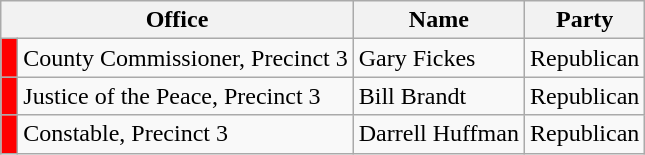<table class="wikitable">
<tr>
<th colspan="2">Office</th>
<th>Name</th>
<th>Party</th>
</tr>
<tr>
<td bgcolor="red"> </td>
<td>County Commissioner, Precinct 3</td>
<td>Gary Fickes</td>
<td>Republican</td>
</tr>
<tr>
<td bgcolor="red"> </td>
<td>Justice of the Peace, Precinct 3</td>
<td>Bill Brandt</td>
<td>Republican</td>
</tr>
<tr>
<td bgcolor="red"> </td>
<td>Constable, Precinct 3</td>
<td>Darrell Huffman</td>
<td>Republican</td>
</tr>
</table>
